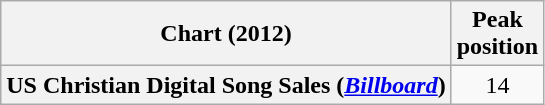<table class="wikitable sortable plainrowheaders" style="text-align:center">
<tr>
<th scope="col">Chart (2012)</th>
<th scope="col">Peak<br>position</th>
</tr>
<tr>
<th scope="row">US Christian Digital Song Sales (<em><a href='#'>Billboard</a></em>)</th>
<td align="center">14</td>
</tr>
</table>
